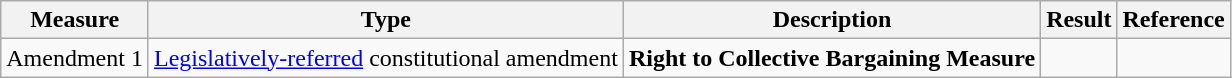<table class="wikitable">
<tr>
<th>Measure</th>
<th>Type</th>
<th>Description</th>
<th>Result</th>
<th>Reference</th>
</tr>
<tr>
<td>Amendment 1</td>
<td><a href='#'>Legislatively-referred</a> constitutional amendment</td>
<td><strong>Right to Collective Bargaining Measure</strong></td>
<td></td>
<td></td>
</tr>
</table>
